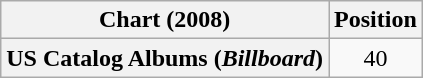<table class="wikitable plainrowheaders sortable" style="text-align:center">
<tr>
<th scope="col">Chart (2008)</th>
<th scope="col">Position</th>
</tr>
<tr>
<th scope="row">US Catalog Albums (<em>Billboard</em>)</th>
<td>40</td>
</tr>
</table>
